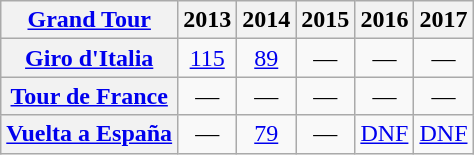<table class="wikitable plainrowheaders">
<tr>
<th scope="col"><a href='#'>Grand Tour</a></th>
<th scope="col">2013</th>
<th scope="col">2014</th>
<th scope="col">2015</th>
<th scope="col">2016</th>
<th scope="col">2017</th>
</tr>
<tr style="text-align:center;">
<th scope="row"> <a href='#'>Giro d'Italia</a></th>
<td><a href='#'>115</a></td>
<td><a href='#'>89</a></td>
<td>—</td>
<td>—</td>
<td>—</td>
</tr>
<tr style="text-align:center;">
<th scope="row"> <a href='#'>Tour de France</a></th>
<td>—</td>
<td>—</td>
<td>—</td>
<td>—</td>
<td>—</td>
</tr>
<tr style="text-align:center;">
<th scope="row"> <a href='#'>Vuelta a España</a></th>
<td>—</td>
<td><a href='#'>79</a></td>
<td>—</td>
<td><a href='#'>DNF</a></td>
<td><a href='#'>DNF</a></td>
</tr>
</table>
